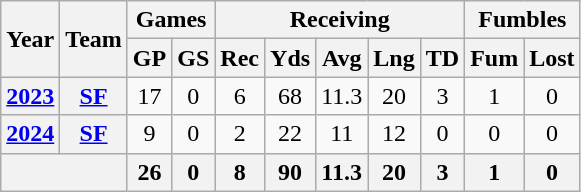<table class=wikitable style="text-align:center;">
<tr>
<th rowspan="2">Year</th>
<th rowspan="2">Team</th>
<th colspan="2">Games</th>
<th colspan="5">Receiving</th>
<th colspan="2">Fumbles</th>
</tr>
<tr>
<th>GP</th>
<th>GS</th>
<th>Rec</th>
<th>Yds</th>
<th>Avg</th>
<th>Lng</th>
<th>TD</th>
<th>Fum</th>
<th>Lost</th>
</tr>
<tr>
<th><a href='#'>2023</a></th>
<th><a href='#'>SF</a></th>
<td>17</td>
<td>0</td>
<td>6</td>
<td>68</td>
<td>11.3</td>
<td>20</td>
<td>3</td>
<td>1</td>
<td>0</td>
</tr>
<tr>
<th><a href='#'>2024</a></th>
<th><a href='#'>SF</a></th>
<td>9</td>
<td>0</td>
<td>2</td>
<td>22</td>
<td>11</td>
<td>12</td>
<td>0</td>
<td>0</td>
<td>0</td>
</tr>
<tr>
<th colspan="2"></th>
<th>26</th>
<th>0</th>
<th>8</th>
<th>90</th>
<th>11.3</th>
<th>20</th>
<th>3</th>
<th>1</th>
<th>0</th>
</tr>
</table>
